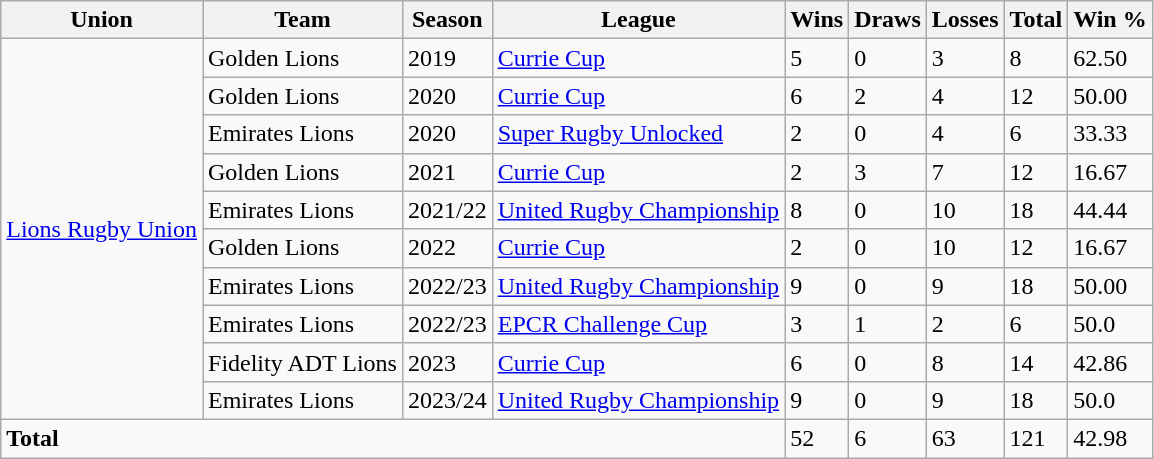<table class="wikitable">
<tr>
<th>Union</th>
<th>Team</th>
<th>Season</th>
<th>League</th>
<th>Wins</th>
<th>Draws</th>
<th>Losses</th>
<th>Total</th>
<th>Win %</th>
</tr>
<tr>
<td rowspan="10"><a href='#'>Lions Rugby Union</a></td>
<td>Golden Lions</td>
<td>2019</td>
<td><a href='#'>Currie Cup</a></td>
<td>5</td>
<td>0</td>
<td>3</td>
<td>8</td>
<td>62.50</td>
</tr>
<tr>
<td>Golden Lions</td>
<td>2020</td>
<td><a href='#'>Currie Cup</a></td>
<td>6</td>
<td>2</td>
<td>4</td>
<td>12</td>
<td>50.00</td>
</tr>
<tr>
<td>Emirates Lions</td>
<td>2020</td>
<td><a href='#'>Super Rugby Unlocked</a></td>
<td>2</td>
<td>0</td>
<td>4</td>
<td>6</td>
<td>33.33</td>
</tr>
<tr>
<td>Golden Lions</td>
<td>2021</td>
<td><a href='#'>Currie Cup</a></td>
<td>2</td>
<td>3</td>
<td>7</td>
<td>12</td>
<td>16.67</td>
</tr>
<tr>
<td>Emirates Lions</td>
<td>2021/22</td>
<td><a href='#'>United Rugby Championship</a></td>
<td>8</td>
<td>0</td>
<td>10</td>
<td>18</td>
<td>44.44</td>
</tr>
<tr>
<td>Golden Lions</td>
<td>2022</td>
<td><a href='#'>Currie Cup</a></td>
<td>2</td>
<td>0</td>
<td>10</td>
<td>12</td>
<td>16.67</td>
</tr>
<tr>
<td>Emirates Lions</td>
<td>2022/23</td>
<td><a href='#'>United Rugby Championship</a></td>
<td>9</td>
<td>0</td>
<td>9</td>
<td>18</td>
<td>50.00</td>
</tr>
<tr>
<td>Emirates Lions</td>
<td>2022/23</td>
<td><a href='#'>EPCR Challenge Cup</a></td>
<td>3</td>
<td>1</td>
<td>2</td>
<td>6</td>
<td>50.0</td>
</tr>
<tr>
<td>Fidelity ADT Lions</td>
<td>2023</td>
<td><a href='#'>Currie Cup</a></td>
<td>6</td>
<td>0</td>
<td>8</td>
<td>14</td>
<td>42.86</td>
</tr>
<tr>
<td>Emirates Lions</td>
<td>2023/24</td>
<td><a href='#'>United Rugby Championship</a></td>
<td>9</td>
<td>0</td>
<td>9</td>
<td>18</td>
<td>50.0</td>
</tr>
<tr>
<td colspan="4"><strong>Total</strong></td>
<td>52</td>
<td>6</td>
<td>63</td>
<td>121</td>
<td>42.98</td>
</tr>
</table>
